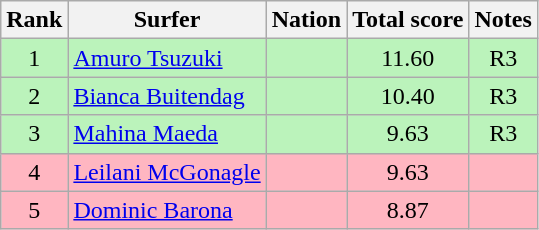<table class="wikitable sortable" style="text-align:center">
<tr>
<th>Rank</th>
<th>Surfer</th>
<th>Nation</th>
<th>Total score</th>
<th>Notes</th>
</tr>
<tr bgcolor=bbf3bb>
<td>1</td>
<td align=left><a href='#'>Amuro Tsuzuki</a></td>
<td align=left></td>
<td>11.60</td>
<td>R3</td>
</tr>
<tr bgcolor=bbf3bb>
<td>2</td>
<td align=left><a href='#'>Bianca Buitendag</a></td>
<td align=left></td>
<td>10.40</td>
<td>R3</td>
</tr>
<tr bgcolor=bbf3bb>
<td>3</td>
<td align=left><a href='#'>Mahina Maeda</a></td>
<td align=left></td>
<td>9.63</td>
<td>R3</td>
</tr>
<tr style="background:lightpink;">
<td>4</td>
<td align=left><a href='#'>Leilani McGonagle</a></td>
<td align=left></td>
<td>9.63</td>
<td></td>
</tr>
<tr style="background:lightpink;">
<td>5</td>
<td align=left><a href='#'>Dominic Barona</a></td>
<td align=left></td>
<td>8.87</td>
<td></td>
</tr>
</table>
